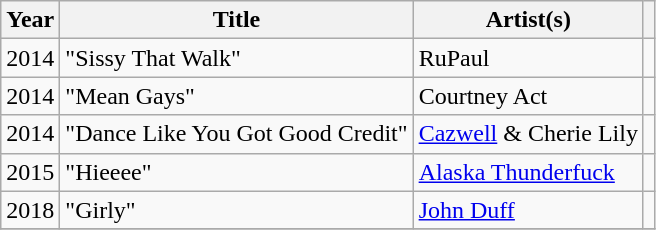<table class="wikitable">
<tr>
<th>Year</th>
<th>Title</th>
<th>Artist(s)</th>
<th></th>
</tr>
<tr>
<td>2014</td>
<td>"Sissy That Walk"</td>
<td>RuPaul</td>
<td></td>
</tr>
<tr>
<td>2014</td>
<td>"Mean Gays"</td>
<td>Courtney Act</td>
<td style="text-align: center;"></td>
</tr>
<tr>
<td>2014</td>
<td>"Dance Like You Got Good Credit"</td>
<td><a href='#'>Cazwell</a> & Cherie Lily</td>
<td style="text-align: center;"></td>
</tr>
<tr>
<td>2015</td>
<td>"Hieeee"</td>
<td><a href='#'>Alaska Thunderfuck</a></td>
<td style="text-align: center;"></td>
</tr>
<tr>
<td>2018</td>
<td>"Girly"</td>
<td><a href='#'>John Duff</a></td>
<td></td>
</tr>
<tr>
</tr>
</table>
